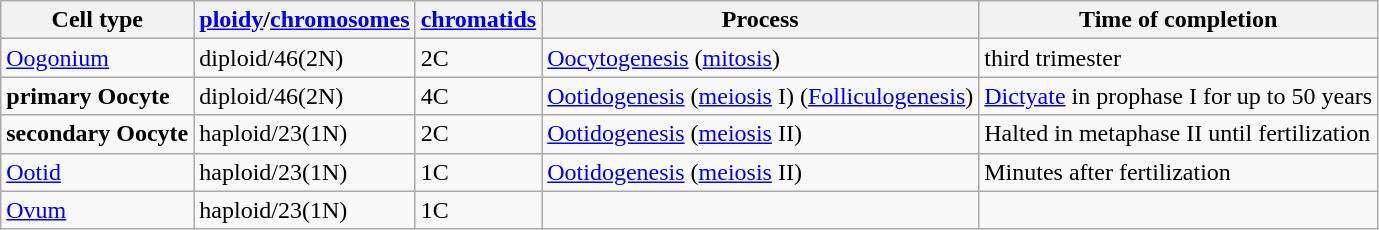<table class="wikitable">
<tr>
<th>Cell type</th>
<th><a href='#'>ploidy</a>/<a href='#'>chromosomes</a></th>
<th><a href='#'>chromatids</a></th>
<th>Process</th>
<th>Time of completion</th>
</tr>
<tr>
<td><a href='#'>Oogonium</a></td>
<td>diploid/46(2N)</td>
<td>2C</td>
<td><a href='#'>Oocytogenesis</a> (<a href='#'>mitosis</a>)</td>
<td>third trimester</td>
</tr>
<tr>
<td><strong>primary Oocyte</strong></td>
<td>diploid/46(2N)</td>
<td>4C</td>
<td><a href='#'>Ootidogenesis</a> (<a href='#'>meiosis</a> I) (<a href='#'>Folliculogenesis</a>)</td>
<td><a href='#'>Dictyate</a> in prophase I for up to 50 years</td>
</tr>
<tr>
<td><strong>secondary Oocyte</strong></td>
<td>haploid/23(1N)</td>
<td>2C</td>
<td><a href='#'>Ootidogenesis</a> (<a href='#'>meiosis</a> II)</td>
<td>Halted in metaphase II until fertilization</td>
</tr>
<tr>
<td><a href='#'>Ootid</a></td>
<td>haploid/23(1N)</td>
<td>1C</td>
<td><a href='#'>Ootidogenesis</a> (<a href='#'>meiosis</a> II)</td>
<td>Minutes after fertilization</td>
</tr>
<tr>
<td><a href='#'>Ovum</a></td>
<td>haploid/23(1N)</td>
<td>1C</td>
<td></td>
</tr>
</table>
